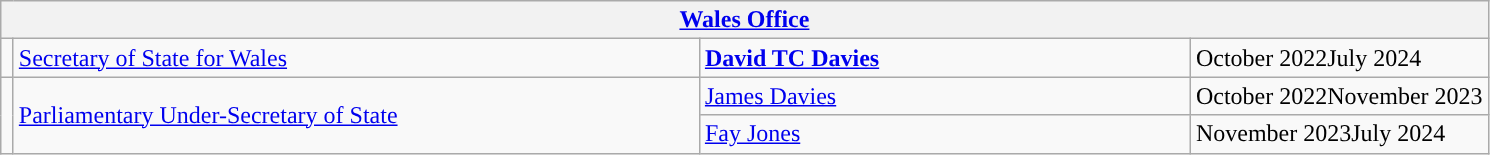<table class="wikitable">
<tr>
<th colspan="4"><a href='#'>Wales Office</a></th>
</tr>
<tr>
<td rowspan="1" style="width: 1px; background: "></td>
<td rowspan="1" style="width: 450px;"><a href='#'>Secretary of State for Wales</a></td>
<td><strong><a href='#'>David TC Davies</a></strong></td>
<td>October 2022July 2024</td>
</tr>
<tr>
<td rowspan="2" style="width: 1px; background: "></td>
<td rowspan="2"  style="width: 450px;"><a href='#'>Parliamentary Under-Secretary of State</a></td>
<td style="width: 320px;"><a href='#'>James Davies</a></td>
<td>October 2022November 2023</td>
</tr>
<tr>
<td style="width: 320px;"><a href='#'>Fay Jones</a></td>
<td>November 2023July 2024</td>
</tr>
</table>
